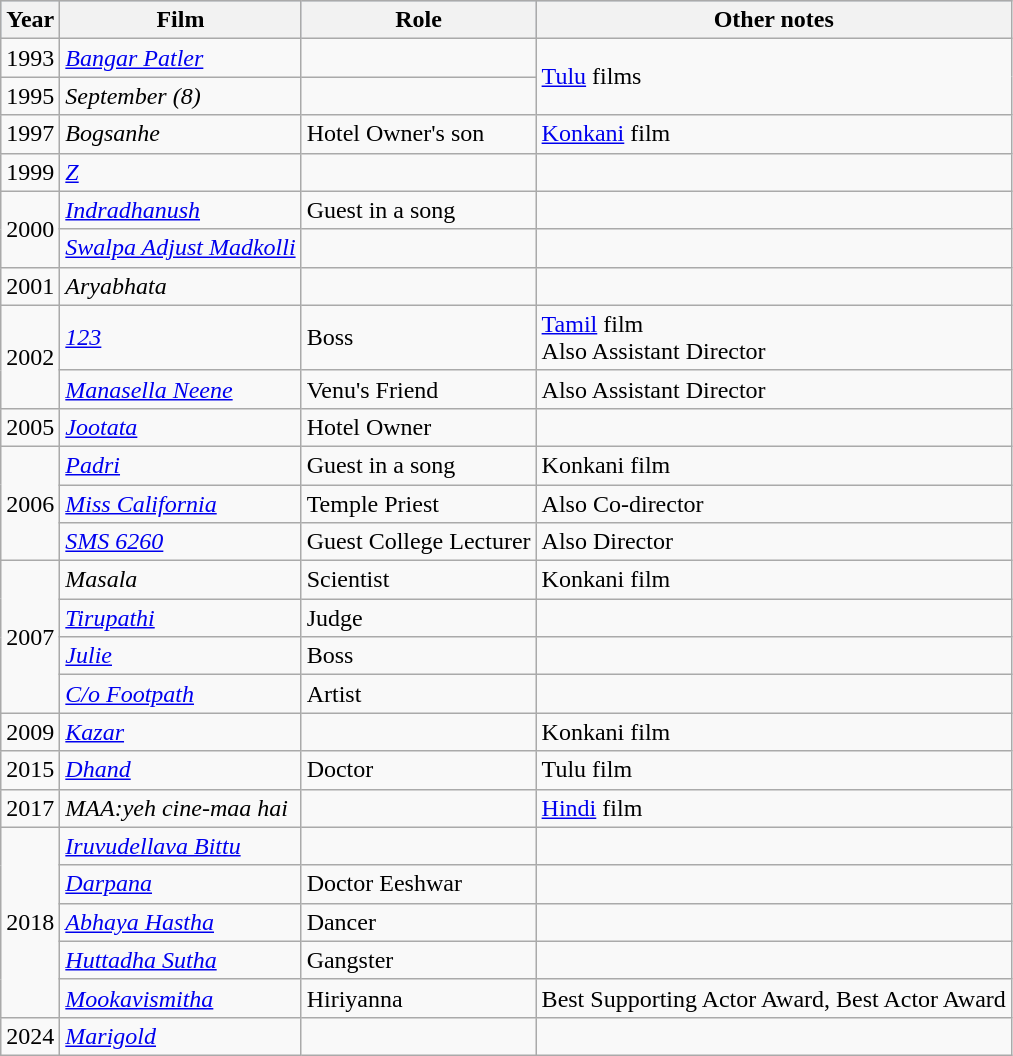<table class="wikitable">
<tr style="background:#b0c4de; text-align:center;">
<th>Year</th>
<th>Film</th>
<th>Role</th>
<th>Other notes</th>
</tr>
<tr>
<td>1993</td>
<td><em><a href='#'>Bangar Patler</a></em></td>
<td></td>
<td rowspan="2"><a href='#'>Tulu</a> films</td>
</tr>
<tr>
<td>1995</td>
<td><em>September (8)</em></td>
<td></td>
</tr>
<tr>
<td>1997</td>
<td><em>Bogsanhe</em></td>
<td>Hotel Owner's son</td>
<td><a href='#'>Konkani</a> film</td>
</tr>
<tr>
<td>1999</td>
<td><em><a href='#'>Z</a></em></td>
<td></td>
<td></td>
</tr>
<tr>
<td rowspan="2">2000</td>
<td><em><a href='#'>Indradhanush</a></em></td>
<td>Guest in a song</td>
<td></td>
</tr>
<tr>
<td><em><a href='#'>Swalpa Adjust Madkolli</a></em></td>
<td></td>
<td></td>
</tr>
<tr>
<td>2001</td>
<td><em>Aryabhata</em></td>
<td></td>
<td></td>
</tr>
<tr>
<td rowspan="2">2002</td>
<td><em><a href='#'>123</a></em></td>
<td>Boss</td>
<td><a href='#'>Tamil</a> film<br> Also Assistant Director</td>
</tr>
<tr>
<td><em><a href='#'>Manasella Neene</a></em></td>
<td>Venu's Friend</td>
<td>Also Assistant Director</td>
</tr>
<tr>
<td>2005</td>
<td><em><a href='#'>Jootata</a></em></td>
<td>Hotel Owner</td>
<td></td>
</tr>
<tr>
<td rowspan="3">2006</td>
<td><em><a href='#'>Padri</a></em></td>
<td>Guest in a song</td>
<td>Konkani film</td>
</tr>
<tr>
<td><em><a href='#'>Miss California</a></em></td>
<td>Temple Priest</td>
<td>Also Co-director</td>
</tr>
<tr>
<td><em><a href='#'>SMS 6260</a></em></td>
<td>Guest College Lecturer</td>
<td>Also Director</td>
</tr>
<tr>
<td rowspan="4">2007</td>
<td><em>Masala</em></td>
<td>Scientist</td>
<td>Konkani film</td>
</tr>
<tr>
<td><em><a href='#'>Tirupathi</a></em></td>
<td>Judge</td>
<td></td>
</tr>
<tr>
<td><em><a href='#'>Julie</a></em></td>
<td>Boss</td>
<td></td>
</tr>
<tr>
<td><em><a href='#'>C/o Footpath</a></em></td>
<td>Artist</td>
<td></td>
</tr>
<tr>
<td>2009</td>
<td><em><a href='#'>Kazar</a></em></td>
<td></td>
<td>Konkani film</td>
</tr>
<tr>
<td>2015</td>
<td><em><a href='#'>Dhand</a></em></td>
<td>Doctor</td>
<td>Tulu film</td>
</tr>
<tr>
<td>2017</td>
<td><em>MAA:yeh cine-maa hai</em></td>
<td></td>
<td><a href='#'>Hindi</a> film</td>
</tr>
<tr>
<td rowspan="5">2018</td>
<td><em><a href='#'>Iruvudellava Bittu</a></em></td>
<td></td>
<td></td>
</tr>
<tr>
<td><em><a href='#'>Darpana</a></em></td>
<td>Doctor Eeshwar</td>
<td></td>
</tr>
<tr>
<td><em><a href='#'>Abhaya Hastha</a></em></td>
<td>Dancer</td>
<td></td>
</tr>
<tr>
<td><em><a href='#'>Huttadha Sutha</a></em></td>
<td>Gangster</td>
<td></td>
</tr>
<tr>
<td><em><a href='#'>Mookavismitha</a></em></td>
<td>Hiriyanna</td>
<td>Best Supporting Actor Award, Best Actor Award</td>
</tr>
<tr>
<td>2024</td>
<td><em><a href='#'>Marigold</a></em></td>
<td></td>
<td></td>
</tr>
</table>
